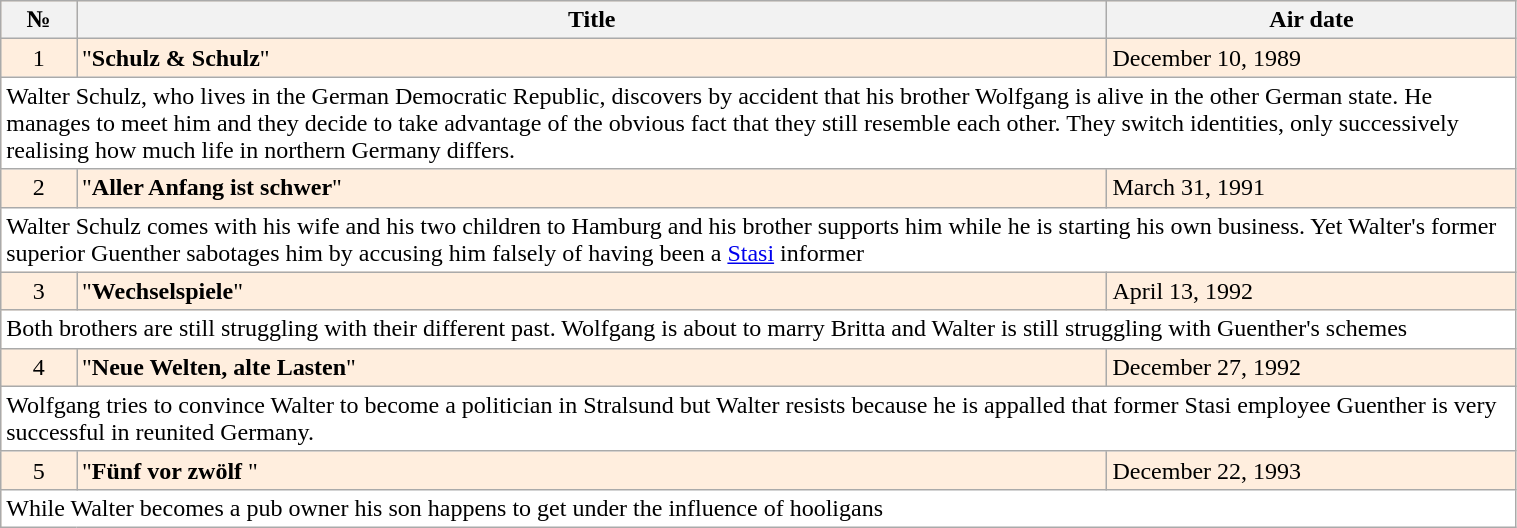<table class="wikitable" style="width:80%; background:#FFEEDE">
<tr>
<th width=5%>№</th>
<th>Title</th>
<th width=27%>Air date</th>
</tr>
<tr>
<td align="center">1</td>
<td>"<strong>Schulz & Schulz</strong>"</td>
<td>December 10, 1989</td>
</tr>
<tr bgcolor="FFFFFF">
<td colspan=3>Walter Schulz, who lives in the German Democratic Republic, discovers by accident that his brother Wolfgang is alive in the other German state. He manages to meet him and they decide to take advantage of the obvious fact that they still resemble each other. They switch identities, only successively realising how much life in northern Germany differs.</td>
</tr>
<tr>
<td align="center">2</td>
<td>"<strong>Aller Anfang ist schwer</strong>"</td>
<td>March 31, 1991</td>
</tr>
<tr bgcolor="FFFFFF">
<td colspan=3>Walter Schulz comes with his wife and his two children to Hamburg and his brother supports him while he is starting his own business. Yet Walter's former superior Guenther sabotages him by accusing him falsely of having been a <a href='#'>Stasi</a> informer</td>
</tr>
<tr>
<td align="center">3</td>
<td>"<strong>Wechselspiele</strong>"</td>
<td>April 13, 1992</td>
</tr>
<tr bgcolor="FFFFFF">
<td colspan=3>Both brothers are still struggling with their different past. Wolfgang is about to marry Britta and Walter is still struggling with Guenther's schemes</td>
</tr>
<tr>
<td align="center">4</td>
<td>"<strong>Neue Welten, alte Lasten</strong>"</td>
<td>December 27, 1992</td>
</tr>
<tr bgcolor="FFFFFF">
<td colspan=3>Wolfgang tries to convince Walter to become a politician in Stralsund but Walter resists because he is appalled that former Stasi employee Guenther is very successful in reunited Germany.</td>
</tr>
<tr>
<td align="center">5</td>
<td>"<strong>Fünf vor zwölf </strong>"</td>
<td>December 22, 1993</td>
</tr>
<tr bgcolor="FFFFFF">
<td colspan=3>While Walter becomes a pub owner his son happens to get under the influence of hooligans</td>
</tr>
</table>
